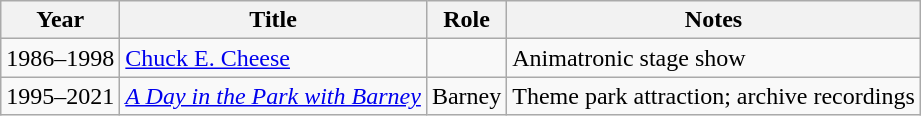<table class="wikitable sortable">
<tr>
<th>Year</th>
<th>Title</th>
<th>Role</th>
<th>Notes</th>
</tr>
<tr>
<td>1986–1998</td>
<td><a href='#'>Chuck E. Cheese</a></td>
<td></td>
<td>Animatronic stage show</td>
</tr>
<tr>
<td>1995–2021</td>
<td><em><a href='#'>A Day in the Park with Barney</a></em></td>
<td>Barney</td>
<td>Theme park attraction; archive recordings</td>
</tr>
</table>
